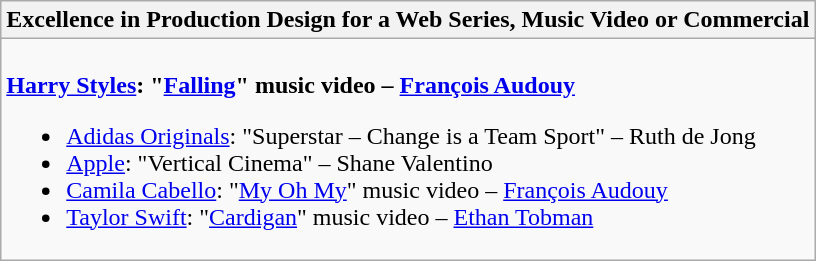<table class=wikitable style="width=100%">
<tr>
<th>Excellence in Production Design for a Web Series, Music Video or Commercial</th>
</tr>
<tr>
<td valign="top"><br><strong><a href='#'>Harry Styles</a>: "<a href='#'>Falling</a>" music video – <a href='#'>François Audouy</a></strong><ul><li><a href='#'>Adidas Originals</a>: "Superstar – Change is a Team Sport" – Ruth de Jong</li><li><a href='#'>Apple</a>: "Vertical Cinema" – Shane Valentino</li><li><a href='#'>Camila Cabello</a>: "<a href='#'>My Oh My</a>" music video – <a href='#'>François Audouy</a></li><li><a href='#'>Taylor Swift</a>: "<a href='#'>Cardigan</a>" music video – <a href='#'>Ethan Tobman</a></li></ul></td>
</tr>
</table>
